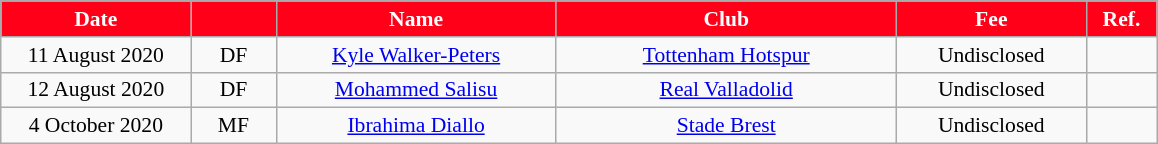<table class="wikitable" style="text-align:center; font-size:90%; ">
<tr>
<th style="background:#FF0018; color:#FFFFFF; width:120px;">Date</th>
<th style="background:#FF0018; color:#FFFFFF; width:50px;"></th>
<th style="background:#FF0018; color:#FFFFFF; width:180px;">Name</th>
<th style="background:#FF0018; color:#FFFFFF; width:220px;">Club</th>
<th style="background:#FF0018; color:#FFFFFF; width:120px;">Fee</th>
<th style="background:#FF0018; color:#FFFFFF; width:40px;">Ref.</th>
</tr>
<tr>
<td>11 August 2020</td>
<td align="center">DF</td>
<td> <a href='#'>Kyle Walker-Peters</a></td>
<td> <a href='#'>Tottenham Hotspur</a></td>
<td>Undisclosed</td>
<td align="center"></td>
</tr>
<tr>
<td>12 August 2020</td>
<td align="center">DF</td>
<td> <a href='#'>Mohammed Salisu</a></td>
<td> <a href='#'>Real Valladolid</a></td>
<td>Undisclosed</td>
<td align="center"></td>
</tr>
<tr>
<td>4 October 2020</td>
<td align="center">MF</td>
<td> <a href='#'>Ibrahima Diallo</a></td>
<td> <a href='#'>Stade Brest</a></td>
<td>Undisclosed</td>
<td align="center"></td>
</tr>
</table>
